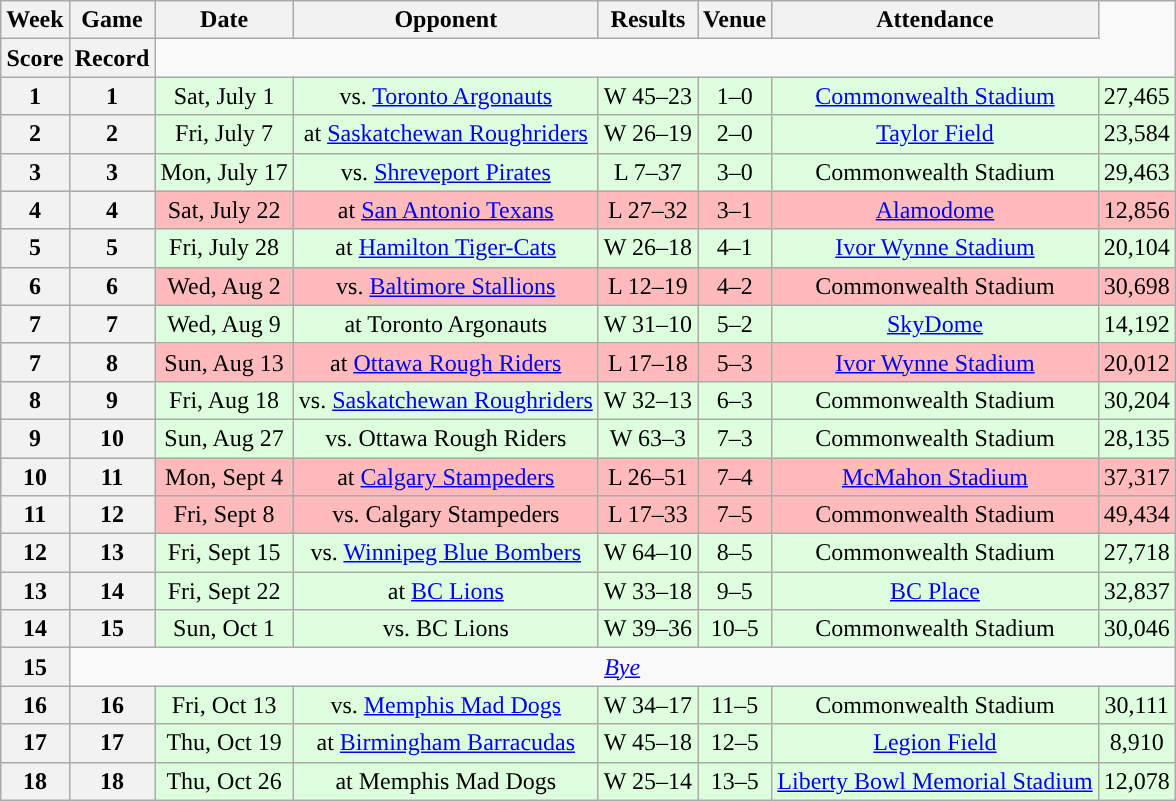<table class="wikitable" style="text-align:center">
<tr>
<th>Week</th>
<th>Game</th>
<th>Date</th>
<th>Opponent</th>
<th>Results</th>
<th>Venue</th>
<th>Attendance</th>
</tr>
<tr>
<th>Score</th>
<th>Record</th>
</tr>
<tr style="background:#ddffdd">
<th>1</th>
<th>1</th>
<td>Sat, July 1</td>
<td>vs. <a href='#'>Toronto Argonauts</a></td>
<td>W 45–23</td>
<td>1–0</td>
<td><a href='#'>Commonwealth Stadium</a></td>
<td>27,465</td>
</tr>
<tr style="background:#ddffdd">
<th>2</th>
<th>2</th>
<td>Fri, July 7</td>
<td>at <a href='#'>Saskatchewan Roughriders</a></td>
<td>W 26–19 </td>
<td>2–0</td>
<td><a href='#'>Taylor Field</a></td>
<td>23,584</td>
</tr>
<tr style="background:#ddffdd">
<th>3</th>
<th>3</th>
<td>Mon, July 17</td>
<td>vs. <a href='#'>Shreveport Pirates</a></td>
<td>L 7–37</td>
<td>3–0</td>
<td>Commonwealth Stadium</td>
<td>29,463</td>
</tr>
<tr style="background:#ffbbbb">
<th>4</th>
<th>4</th>
<td>Sat, July 22</td>
<td>at <a href='#'>San Antonio Texans</a></td>
<td>L 27–32</td>
<td>3–1</td>
<td><a href='#'>Alamodome</a></td>
<td>12,856</td>
</tr>
<tr style="background:#ddffdd">
<th>5</th>
<th>5</th>
<td>Fri, July 28</td>
<td>at <a href='#'>Hamilton Tiger-Cats</a></td>
<td>W 26–18</td>
<td>4–1</td>
<td><a href='#'>Ivor Wynne Stadium</a></td>
<td>20,104</td>
</tr>
<tr style="background:#ffbbbb">
<th>6</th>
<th>6</th>
<td>Wed, Aug 2</td>
<td>vs. <a href='#'>Baltimore Stallions</a></td>
<td>L 12–19</td>
<td>4–2</td>
<td>Commonwealth Stadium</td>
<td>30,698</td>
</tr>
<tr style="background:#ddffdd">
<th>7</th>
<th>7</th>
<td>Wed, Aug 9</td>
<td>at Toronto Argonauts</td>
<td>W 31–10</td>
<td>5–2</td>
<td><a href='#'>SkyDome</a></td>
<td>14,192</td>
</tr>
<tr style="background:#ffbbbb">
<th>7</th>
<th>8</th>
<td>Sun, Aug 13</td>
<td>at <a href='#'>Ottawa Rough Riders</a></td>
<td>L 17–18</td>
<td>5–3</td>
<td><a href='#'>Ivor Wynne Stadium</a></td>
<td>20,012</td>
</tr>
<tr style="background:#ddffdd">
<th>8</th>
<th>9</th>
<td>Fri, Aug 18</td>
<td>vs. <a href='#'>Saskatchewan Roughriders</a></td>
<td>W 32–13</td>
<td>6–3</td>
<td>Commonwealth Stadium</td>
<td>30,204</td>
</tr>
<tr style="background:#ddffdd">
<th>9</th>
<th>10</th>
<td>Sun, Aug 27</td>
<td>vs. Ottawa Rough Riders</td>
<td>W 63–3</td>
<td>7–3</td>
<td>Commonwealth Stadium</td>
<td>28,135</td>
</tr>
<tr style="background:#ffbbbb">
<th>10</th>
<th>11</th>
<td>Mon, Sept 4</td>
<td>at <a href='#'>Calgary Stampeders</a></td>
<td>L 26–51</td>
<td>7–4</td>
<td><a href='#'>McMahon Stadium</a></td>
<td>37,317</td>
</tr>
<tr style="background:#ffbbbb">
<th>11</th>
<th>12</th>
<td>Fri, Sept 8</td>
<td>vs. Calgary Stampeders</td>
<td>L 17–33</td>
<td>7–5</td>
<td>Commonwealth Stadium</td>
<td>49,434</td>
</tr>
<tr style="background:#ddffdd">
<th>12</th>
<th>13</th>
<td>Fri, Sept 15</td>
<td>vs. <a href='#'>Winnipeg Blue Bombers</a></td>
<td>W 64–10</td>
<td>8–5</td>
<td>Commonwealth Stadium</td>
<td>27,718</td>
</tr>
<tr style="background:#ddffdd">
<th>13</th>
<th>14</th>
<td>Fri, Sept 22</td>
<td>at <a href='#'>BC Lions</a></td>
<td>W 33–18</td>
<td>9–5</td>
<td><a href='#'>BC Place</a></td>
<td>32,837</td>
</tr>
<tr style="background:#ddffdd">
<th>14</th>
<th>15</th>
<td>Sun, Oct 1</td>
<td>vs. BC Lions</td>
<td>W 39–36</td>
<td>10–5</td>
<td>Commonwealth Stadium</td>
<td>30,046</td>
</tr>
<tr>
<th>15</th>
<td colspan=7><em><a href='#'>Bye</a></em></td>
</tr>
<tr style="background:#ddffdd">
<th>16</th>
<th>16</th>
<td>Fri, Oct 13</td>
<td>vs. <a href='#'>Memphis Mad Dogs</a></td>
<td>W 34–17</td>
<td>11–5</td>
<td>Commonwealth Stadium</td>
<td>30,111</td>
</tr>
<tr style="background:#ddffdd">
<th>17</th>
<th>17</th>
<td>Thu, Oct 19</td>
<td>at <a href='#'>Birmingham Barracudas</a></td>
<td>W 45–18</td>
<td>12–5</td>
<td><a href='#'>Legion Field</a></td>
<td>8,910</td>
</tr>
<tr style="background:#ddffdd">
<th>18</th>
<th>18</th>
<td>Thu, Oct 26</td>
<td>at Memphis Mad Dogs</td>
<td>W 25–14</td>
<td>13–5</td>
<td><a href='#'>Liberty Bowl Memorial Stadium</a></td>
<td>12,078</td>
</tr>
</table>
